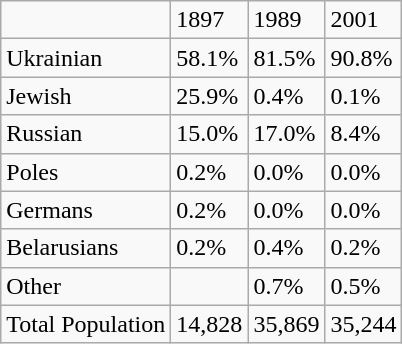<table class="wikitable">
<tr>
<td></td>
<td>1897</td>
<td>1989</td>
<td>2001</td>
</tr>
<tr>
<td>Ukrainian</td>
<td>58.1%</td>
<td>81.5%</td>
<td>90.8%</td>
</tr>
<tr>
<td>Jewish</td>
<td>25.9%</td>
<td>0.4%</td>
<td>0.1%</td>
</tr>
<tr>
<td>Russian</td>
<td>15.0%</td>
<td>17.0%</td>
<td>8.4%</td>
</tr>
<tr>
<td>Poles</td>
<td>0.2%</td>
<td>0.0%</td>
<td>0.0%</td>
</tr>
<tr>
<td>Germans</td>
<td>0.2%</td>
<td>0.0%</td>
<td>0.0%</td>
</tr>
<tr>
<td>Belarusians</td>
<td>0.2%</td>
<td>0.4%</td>
<td>0.2%</td>
</tr>
<tr>
<td>Other</td>
<td></td>
<td>0.7%</td>
<td>0.5%</td>
</tr>
<tr>
<td>Total Population</td>
<td>14,828</td>
<td>35,869</td>
<td>35,244</td>
</tr>
</table>
